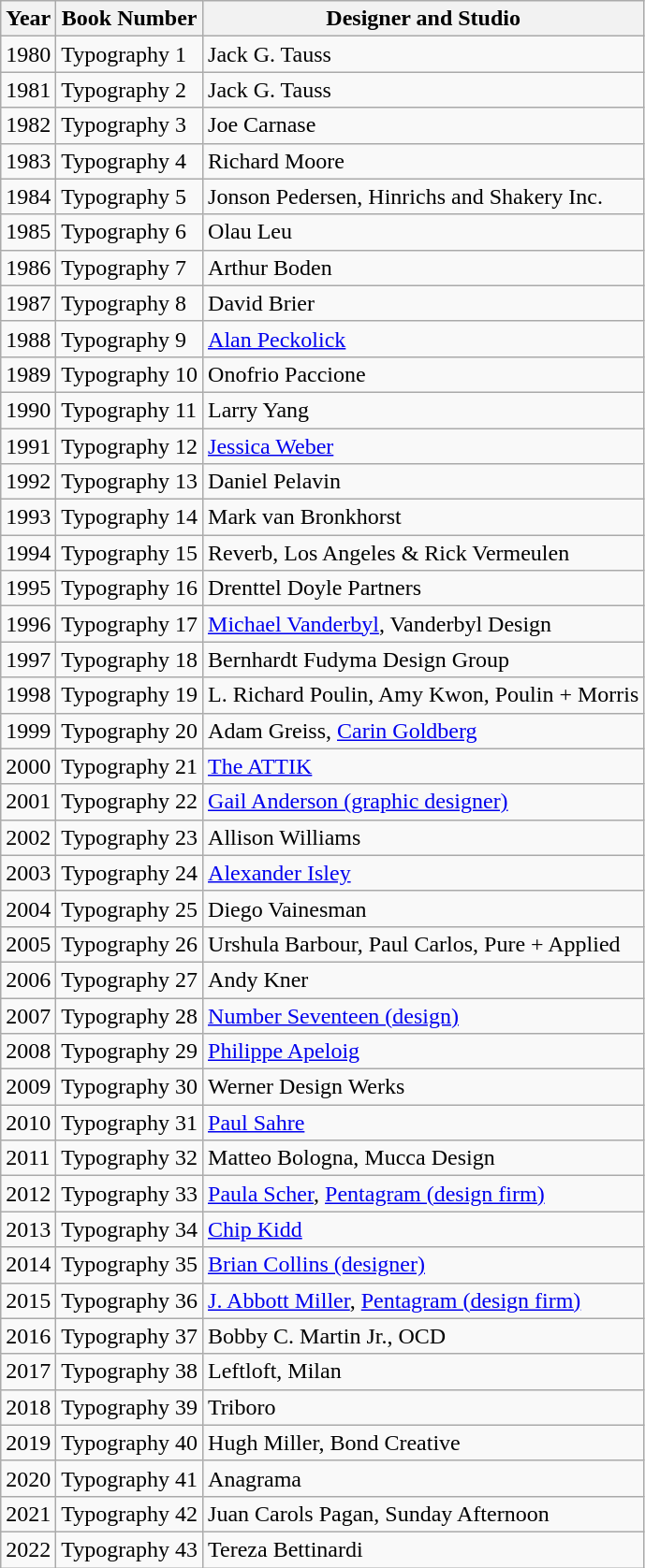<table class="wikitable sortable" border="1">
<tr>
<th scope="col">Year</th>
<th scope="col">Book Number</th>
<th scope="col">Designer and Studio</th>
</tr>
<tr>
<td>1980</td>
<td>Typography 1</td>
<td>Jack G. Tauss</td>
</tr>
<tr>
<td>1981</td>
<td>Typography 2</td>
<td>Jack G. Tauss</td>
</tr>
<tr>
<td>1982</td>
<td>Typography 3</td>
<td>Joe Carnase</td>
</tr>
<tr>
<td>1983</td>
<td>Typography 4</td>
<td>Richard Moore</td>
</tr>
<tr>
<td>1984</td>
<td>Typography 5</td>
<td>Jonson Pedersen, Hinrichs and Shakery Inc.</td>
</tr>
<tr>
<td>1985</td>
<td>Typography 6</td>
<td>Olau Leu</td>
</tr>
<tr>
<td>1986</td>
<td>Typography 7</td>
<td>Arthur Boden</td>
</tr>
<tr>
<td>1987</td>
<td>Typography 8</td>
<td>David Brier</td>
</tr>
<tr>
<td>1988</td>
<td>Typography 9</td>
<td><a href='#'>Alan Peckolick</a></td>
</tr>
<tr>
<td>1989</td>
<td>Typography 10</td>
<td>Onofrio Paccione</td>
</tr>
<tr>
<td>1990</td>
<td>Typography 11</td>
<td>Larry Yang</td>
</tr>
<tr>
<td>1991</td>
<td>Typography 12</td>
<td><a href='#'>Jessica Weber</a></td>
</tr>
<tr>
<td>1992</td>
<td>Typography 13</td>
<td>Daniel Pelavin</td>
</tr>
<tr>
<td>1993</td>
<td>Typography 14</td>
<td>Mark van Bronkhorst</td>
</tr>
<tr>
<td>1994</td>
<td>Typography 15</td>
<td>Reverb, Los Angeles & Rick Vermeulen</td>
</tr>
<tr>
<td>1995</td>
<td>Typography 16</td>
<td>Drenttel Doyle Partners</td>
</tr>
<tr>
<td>1996</td>
<td>Typography 17</td>
<td><a href='#'>Michael Vanderbyl</a>, Vanderbyl Design</td>
</tr>
<tr>
<td>1997</td>
<td>Typography 18</td>
<td>Bernhardt Fudyma Design Group</td>
</tr>
<tr>
<td>1998</td>
<td>Typography 19</td>
<td>L. Richard Poulin, Amy Kwon, Poulin + Morris</td>
</tr>
<tr>
<td>1999</td>
<td>Typography 20</td>
<td>Adam Greiss, <a href='#'>Carin Goldberg</a></td>
</tr>
<tr>
<td>2000</td>
<td>Typography 21</td>
<td><a href='#'>The ATTIK</a></td>
</tr>
<tr>
<td>2001</td>
<td>Typography 22</td>
<td><a href='#'>Gail Anderson (graphic designer)</a></td>
</tr>
<tr>
<td>2002</td>
<td>Typography 23</td>
<td>Allison Williams</td>
</tr>
<tr>
<td>2003</td>
<td>Typography 24</td>
<td><a href='#'>Alexander Isley</a></td>
</tr>
<tr>
<td>2004</td>
<td>Typography 25</td>
<td>Diego Vainesman</td>
</tr>
<tr>
<td>2005</td>
<td>Typography 26</td>
<td>Urshula Barbour, Paul Carlos, Pure + Applied</td>
</tr>
<tr>
<td>2006</td>
<td>Typography 27</td>
<td>Andy Kner</td>
</tr>
<tr>
<td>2007</td>
<td>Typography 28</td>
<td><a href='#'>Number Seventeen (design)</a></td>
</tr>
<tr>
<td>2008</td>
<td>Typography 29</td>
<td><a href='#'>Philippe Apeloig</a></td>
</tr>
<tr>
<td>2009</td>
<td>Typography 30</td>
<td>Werner Design Werks</td>
</tr>
<tr>
<td>2010</td>
<td>Typography 31</td>
<td><a href='#'>Paul Sahre</a></td>
</tr>
<tr>
<td>2011</td>
<td>Typography 32</td>
<td>Matteo Bologna, Mucca Design</td>
</tr>
<tr>
<td>2012</td>
<td>Typography 33</td>
<td><a href='#'>Paula Scher</a>, <a href='#'>Pentagram (design firm)</a></td>
</tr>
<tr>
<td>2013</td>
<td>Typography 34</td>
<td><a href='#'>Chip Kidd</a></td>
</tr>
<tr>
<td>2014</td>
<td>Typography 35</td>
<td><a href='#'>Brian Collins (designer)</a></td>
</tr>
<tr>
<td>2015</td>
<td>Typography 36</td>
<td><a href='#'>J. Abbott Miller</a>, <a href='#'>Pentagram (design firm)</a></td>
</tr>
<tr>
<td>2016</td>
<td>Typography 37</td>
<td>Bobby C. Martin Jr., OCD</td>
</tr>
<tr>
<td>2017</td>
<td>Typography 38</td>
<td>Leftloft, Milan</td>
</tr>
<tr>
<td>2018</td>
<td>Typography 39</td>
<td>Triboro</td>
</tr>
<tr>
<td>2019</td>
<td>Typography 40</td>
<td>Hugh Miller, Bond Creative</td>
</tr>
<tr>
<td>2020</td>
<td>Typography 41</td>
<td>Anagrama</td>
</tr>
<tr>
<td>2021</td>
<td>Typography 42</td>
<td>Juan Carols Pagan, Sunday Afternoon</td>
</tr>
<tr>
<td>2022</td>
<td>Typography 43</td>
<td>Tereza Bettinardi</td>
</tr>
</table>
